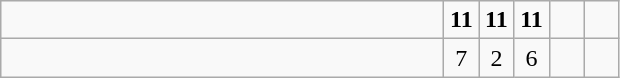<table class="wikitable">
<tr>
<td style="width:18em"><strong></strong></td>
<td align=center style="width:1em"><strong>11</strong></td>
<td align=center style="width:1em"><strong>11</strong></td>
<td align=center style="width:1em"><strong>11</strong></td>
<td align=center style="width:1em"></td>
<td align=center style="width:1em"></td>
</tr>
<tr>
<td style="width:18em"></td>
<td align=center style="width:1em">7</td>
<td align=center style="width:1em">2</td>
<td align=center style="width:1em">6</td>
<td align=center style="width:1em"></td>
<td align=center style="width:1em"></td>
</tr>
</table>
